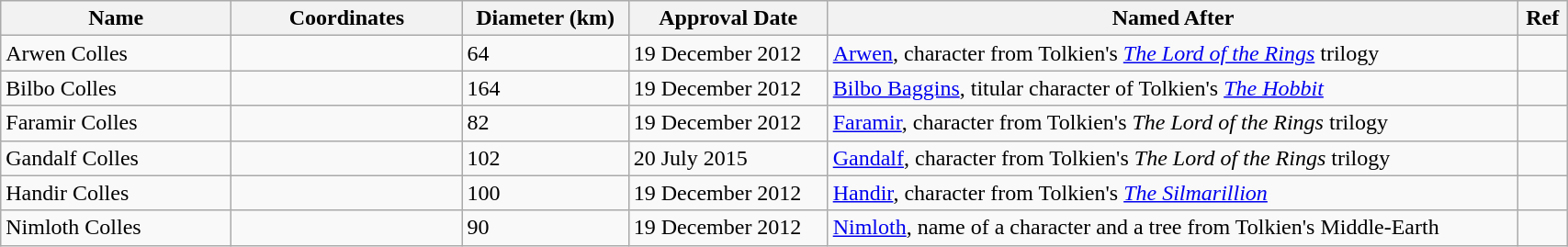<table class="wikitable" style="min-width: 90%;">
<tr>
<th style="width:10em">Name</th>
<th style="width:10em">Coordinates</th>
<th>Diameter (km)</th>
<th>Approval Date</th>
<th>Named After</th>
<th>Ref</th>
</tr>
<tr>
<td>Arwen Colles</td>
<td></td>
<td>64</td>
<td>19 December 2012</td>
<td><a href='#'>Arwen</a>, character from Tolkien's <em><a href='#'>The Lord of the Rings</a></em> trilogy</td>
<td></td>
</tr>
<tr>
<td>Bilbo Colles</td>
<td></td>
<td>164</td>
<td>19 December 2012</td>
<td><a href='#'>Bilbo Baggins</a>, titular character of Tolkien's <em><a href='#'>The Hobbit</a></em></td>
<td></td>
</tr>
<tr>
<td>Faramir Colles</td>
<td></td>
<td>82</td>
<td>19 December 2012</td>
<td><a href='#'>Faramir</a>, character from Tolkien's <em>The Lord of the Rings</em> trilogy</td>
<td></td>
</tr>
<tr>
<td>Gandalf Colles</td>
<td></td>
<td>102</td>
<td>20 July 2015</td>
<td><a href='#'>Gandalf</a>, character from Tolkien's <em>The Lord of the Rings</em> trilogy</td>
<td></td>
</tr>
<tr>
<td>Handir Colles</td>
<td></td>
<td>100</td>
<td>19 December 2012</td>
<td><a href='#'>Handir</a>, character from Tolkien's <em><a href='#'>The Silmarillion</a></em></td>
<td></td>
</tr>
<tr>
<td>Nimloth Colles</td>
<td></td>
<td>90</td>
<td>19 December 2012</td>
<td><a href='#'>Nimloth</a>, name of a character and a tree from Tolkien's Middle-Earth</td>
<td></td>
</tr>
</table>
